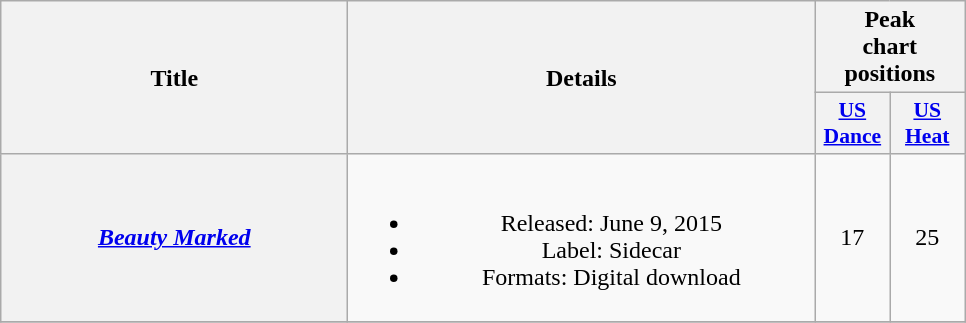<table class="wikitable plainrowheaders" style="text-align:center;">
<tr>
<th rowspan="2" style="width:14em;">Title</th>
<th rowspan="2" style="width:19em;">Details</th>
<th colspan="2">Peak<br>chart<br>positions</th>
</tr>
<tr>
<th scope="col" style="width:3em;font-size:90%;"><a href='#'>US<br>Dance</a><br></th>
<th scope="col" style="width:3em;font-size:90%;"><a href='#'>US<br>Heat</a><br></th>
</tr>
<tr>
<th scope="row"><em><a href='#'>Beauty Marked</a></em></th>
<td><br><ul><li>Released: June 9, 2015</li><li>Label: Sidecar</li><li>Formats: Digital download</li></ul></td>
<td>17</td>
<td>25</td>
</tr>
<tr>
</tr>
</table>
